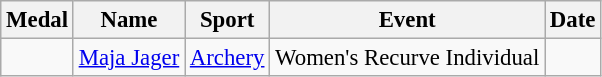<table class="wikitable sortable" style="font-size: 95%;">
<tr>
<th>Medal</th>
<th>Name</th>
<th>Sport</th>
<th>Event</th>
<th>Date</th>
</tr>
<tr>
<td></td>
<td><a href='#'>Maja Jager</a></td>
<td><a href='#'>Archery</a></td>
<td>Women's Recurve Individual</td>
<td></td>
</tr>
</table>
